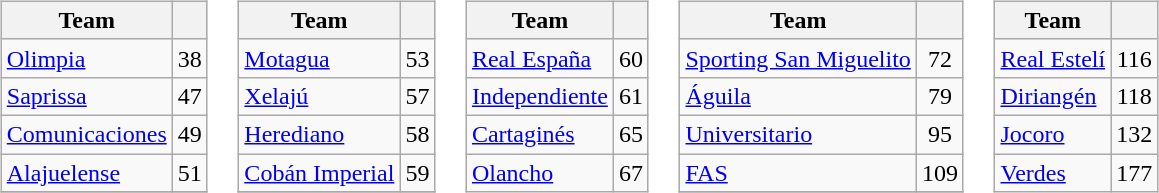<table>
<tr valign=top>
<td><br><table class="wikitable" style="white-space:nowrap">
<tr>
<th>Team</th>
<th></th>
</tr>
<tr>
<td> <a href='#'>Olimpia</a></td>
<td style="text-align:center">38</td>
</tr>
<tr>
<td> <a href='#'>Saprissa</a></td>
<td style="text-align:center">47</td>
</tr>
<tr>
<td> <a href='#'>Comunicaciones</a></td>
<td style="text-align:center">49</td>
</tr>
<tr>
<td> <a href='#'>Alajuelense</a></td>
<td style="text-align:center">51</td>
</tr>
<tr>
</tr>
</table>
</td>
<td><br><table class="wikitable" style="white-space:nowrap">
<tr>
<th>Team</th>
<th></th>
</tr>
<tr>
<td> <a href='#'>Motagua</a></td>
<td style="text-align:center">53</td>
</tr>
<tr>
<td> <a href='#'>Xelajú</a></td>
<td style="text-align:center">57</td>
</tr>
<tr>
<td> <a href='#'>Herediano</a></td>
<td style="text-align:center">58</td>
</tr>
<tr>
<td> <a href='#'>Cobán Imperial</a></td>
<td style="text-align:center">59</td>
</tr>
<tr>
</tr>
</table>
</td>
<td><br><table class="wikitable" style="white-space:nowrap">
<tr>
<th>Team</th>
<th></th>
</tr>
<tr>
<td> <a href='#'>Real España</a></td>
<td style="text-align:center">60</td>
</tr>
<tr>
<td> <a href='#'>Independiente</a></td>
<td style="text-align:center">61</td>
</tr>
<tr>
<td> <a href='#'>Cartaginés</a></td>
<td style="text-align:center">65</td>
</tr>
<tr>
<td> <a href='#'>Olancho</a></td>
<td style="text-align:center">67</td>
</tr>
</table>
</td>
<td><br><table class="wikitable" style="white-space:nowrap">
<tr>
<th>Team</th>
<th></th>
</tr>
<tr>
<td> <a href='#'>Sporting San Miguelito</a></td>
<td style="text-align:center">72</td>
</tr>
<tr>
<td> <a href='#'>Águila</a></td>
<td style="text-align:center">79</td>
</tr>
<tr>
<td> <a href='#'>Universitario</a></td>
<td style="text-align:center">95</td>
</tr>
<tr>
<td> <a href='#'>FAS</a></td>
<td style="text-align:center">109</td>
</tr>
<tr>
</tr>
</table>
</td>
<td><br><table class="wikitable" style="white-space:nowrap">
<tr>
<th>Team</th>
<th></th>
</tr>
<tr>
<td> <a href='#'>Real Estelí</a></td>
<td style="text-align:center">116</td>
</tr>
<tr>
<td> <a href='#'>Diriangén</a></td>
<td style="text-align:center">118</td>
</tr>
<tr>
<td> <a href='#'>Jocoro</a></td>
<td style="text-align:center">132</td>
</tr>
<tr>
<td> <a href='#'>Verdes</a></td>
<td style="text-align:center">177</td>
</tr>
</table>
</td>
</tr>
</table>
